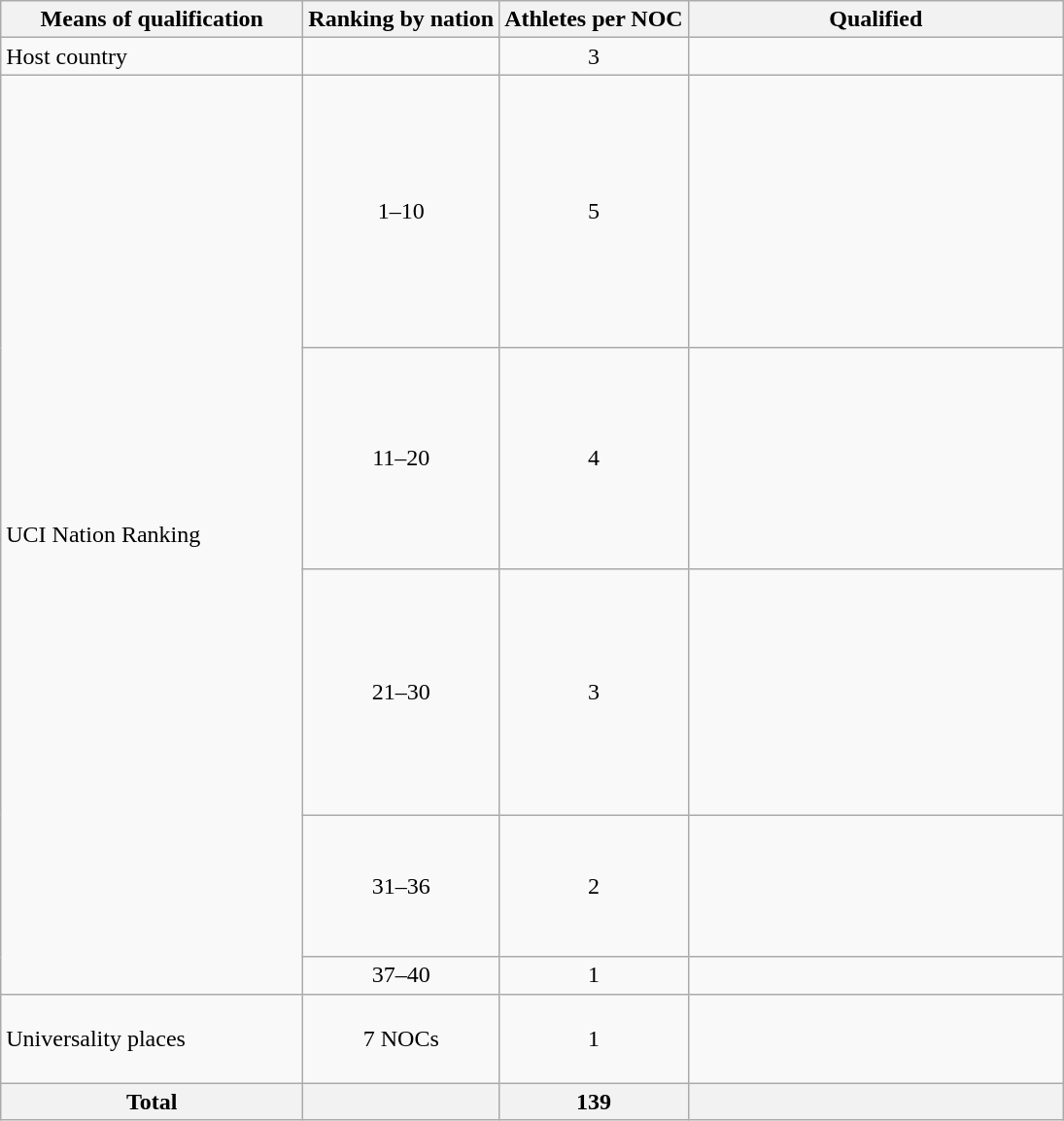<table class="wikitable"  style="text-align:center;">
<tr>
<th width="200">Means of qualification</th>
<th>Ranking by nation</th>
<th>Athletes per NOC</th>
<th width="250">Qualified</th>
</tr>
<tr>
<td style="text-align:left;">Host country</td>
<td></td>
<td>3</td>
<td align="left"></td>
</tr>
<tr>
<td style="text-align:left;" rowspan="5">UCI Nation Ranking</td>
<td>1–10</td>
<td>5</td>
<td align="left"><br><br><br><br><br><br><br><br><br><br></td>
</tr>
<tr>
<td>11–20</td>
<td>4</td>
<td align="left"><br><br><br><br><br><br><br><br></td>
</tr>
<tr>
<td>21–30</td>
<td>3</td>
<td align="left"><br><br><br><br><br><br><br><br><br></td>
</tr>
<tr>
<td>31–36</td>
<td>2</td>
<td align="left"><br><br><br><br><br></td>
</tr>
<tr>
<td>37–40</td>
<td>1</td>
<td align="left"><br></td>
</tr>
<tr>
<td style="text-align:left;">Universality places</td>
<td>7 NOCs</td>
<td>1</td>
<td align="left"><br><br><br></td>
</tr>
<tr>
<th>Total</th>
<th></th>
<th>139</th>
<th></th>
</tr>
</table>
